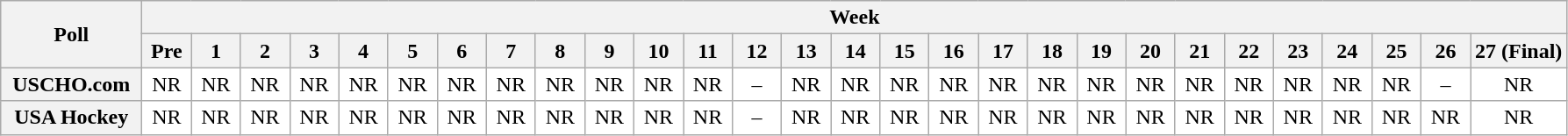<table class="wikitable" style="white-space:nowrap;">
<tr>
<th scope="col" width="100" rowspan="2">Poll</th>
<th colspan="28">Week</th>
</tr>
<tr>
<th scope="col" width="30">Pre</th>
<th scope="col" width="30">1</th>
<th scope="col" width="30">2</th>
<th scope="col" width="30">3</th>
<th scope="col" width="30">4</th>
<th scope="col" width="30">5</th>
<th scope="col" width="30">6</th>
<th scope="col" width="30">7</th>
<th scope="col" width="30">8</th>
<th scope="col" width="30">9</th>
<th scope="col" width="30">10</th>
<th scope="col" width="30">11</th>
<th scope="col" width="30">12</th>
<th scope="col" width="30">13</th>
<th scope="col" width="30">14</th>
<th scope="col" width="30">15</th>
<th scope="col" width="30">16</th>
<th scope="col" width="30">17</th>
<th scope="col" width="30">18</th>
<th scope="col" width="30">19</th>
<th scope="col" width="30">20</th>
<th scope="col" width="30">21</th>
<th scope="col" width="30">22</th>
<th scope="col" width="30">23</th>
<th scope="col" width="30">24</th>
<th scope="col" width="30">25</th>
<th scope="col" width="30">26</th>
<th scope="col" width="30">27 (Final)</th>
</tr>
<tr style="text-align:center;">
<th>USCHO.com</th>
<td bgcolor=FFFFFF>NR</td>
<td bgcolor=FFFFFF>NR</td>
<td bgcolor=FFFFFF>NR</td>
<td bgcolor=FFFFFF>NR</td>
<td bgcolor=FFFFFF>NR</td>
<td bgcolor=FFFFFF>NR</td>
<td bgcolor=FFFFFF>NR</td>
<td bgcolor=FFFFFF>NR</td>
<td bgcolor=FFFFFF>NR</td>
<td bgcolor=FFFFFF>NR</td>
<td bgcolor=FFFFFF>NR</td>
<td bgcolor=FFFFFF>NR</td>
<td bgcolor=FFFFFF>–</td>
<td bgcolor=FFFFFF>NR</td>
<td bgcolor=FFFFFF>NR</td>
<td bgcolor=FFFFFF>NR</td>
<td bgcolor=FFFFFF>NR</td>
<td bgcolor=FFFFFF>NR</td>
<td bgcolor=FFFFFF>NR</td>
<td bgcolor=FFFFFF>NR</td>
<td bgcolor=FFFFFF>NR</td>
<td bgcolor=FFFFFF>NR</td>
<td bgcolor=FFFFFF>NR</td>
<td bgcolor=FFFFFF>NR</td>
<td bgcolor=FFFFFF>NR</td>
<td bgcolor=FFFFFF>NR</td>
<td bgcolor=FFFFFF>–</td>
<td bgcolor=FFFFFF>NR</td>
</tr>
<tr style="text-align:center;">
<th>USA Hockey</th>
<td bgcolor=FFFFFF>NR</td>
<td bgcolor=FFFFFF>NR</td>
<td bgcolor=FFFFFF>NR</td>
<td bgcolor=FFFFFF>NR</td>
<td bgcolor=FFFFFF>NR</td>
<td bgcolor=FFFFFF>NR</td>
<td bgcolor=FFFFFF>NR</td>
<td bgcolor=FFFFFF>NR</td>
<td bgcolor=FFFFFF>NR</td>
<td bgcolor=FFFFFF>NR</td>
<td bgcolor=FFFFFF>NR</td>
<td bgcolor=FFFFFF>NR</td>
<td bgcolor=FFFFFF>–</td>
<td bgcolor=FFFFFF>NR</td>
<td bgcolor=FFFFFF>NR</td>
<td bgcolor=FFFFFF>NR</td>
<td bgcolor=FFFFFF>NR</td>
<td bgcolor=FFFFFF>NR</td>
<td bgcolor=FFFFFF>NR</td>
<td bgcolor=FFFFFF>NR</td>
<td bgcolor=FFFFFF>NR</td>
<td bgcolor=FFFFFF>NR</td>
<td bgcolor=FFFFFF>NR</td>
<td bgcolor=FFFFFF>NR</td>
<td bgcolor=FFFFFF>NR</td>
<td bgcolor=FFFFFF>NR</td>
<td bgcolor=FFFFFF>NR</td>
<td bgcolor=FFFFFF>NR</td>
</tr>
</table>
